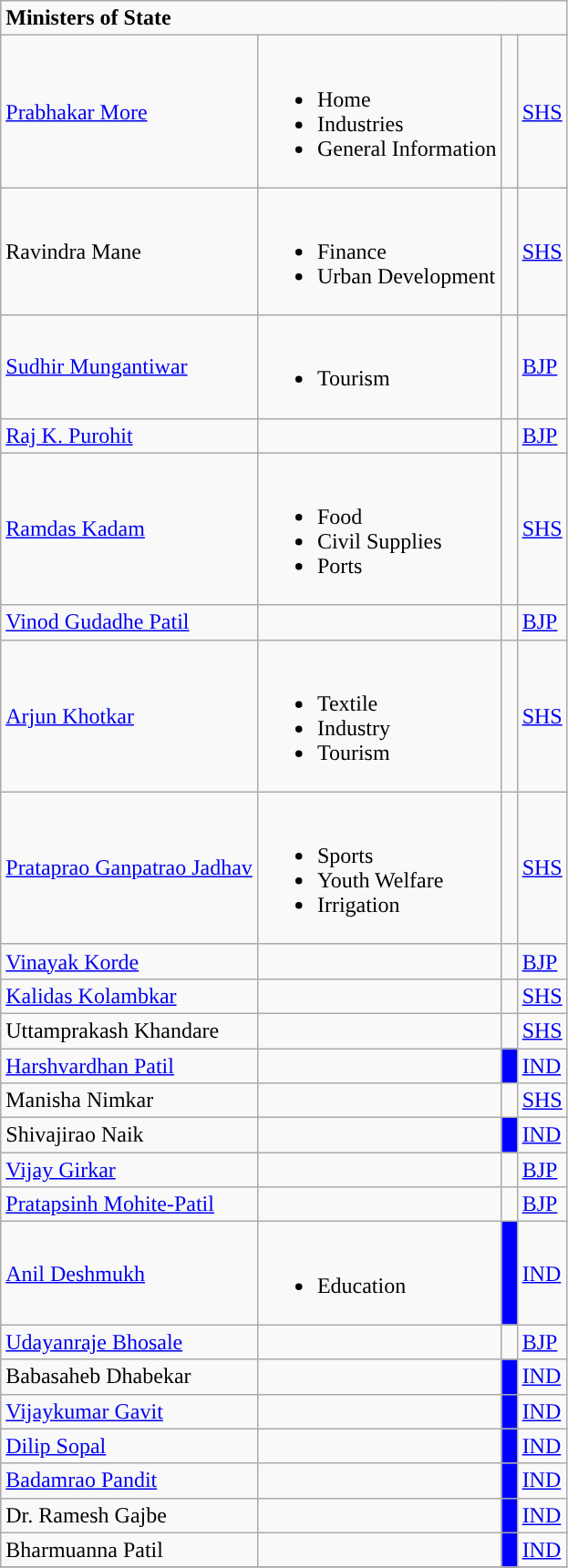<table class="wikitable sortable">
<tr>
<td colspan="4"><strong>Ministers of State</strong></td>
</tr>
<tr>
<td><a href='#'>Prabhakar More</a></td>
<td><br><ul><li>Home</li><li>Industries</li><li>General Information</li></ul></td>
<td width="4px"></td>
<td><a href='#'>SHS</a></td>
</tr>
<tr>
<td>Ravindra Mane</td>
<td><br><ul><li>Finance</li><li>Urban Development</li></ul></td>
<td width="4px"></td>
<td><a href='#'>SHS</a></td>
</tr>
<tr>
<td><a href='#'>Sudhir Mungantiwar</a></td>
<td><br><ul><li>Tourism</li></ul></td>
<td width="4px"></td>
<td><a href='#'>BJP</a></td>
</tr>
<tr>
<td><a href='#'>Raj K. Purohit</a></td>
<td></td>
<td width="4px"></td>
<td><a href='#'>BJP</a></td>
</tr>
<tr>
<td><a href='#'>Ramdas Kadam</a></td>
<td><br><ul><li>Food</li><li>Civil Supplies</li><li>Ports</li></ul></td>
<td width="4px"></td>
<td><a href='#'>SHS</a></td>
</tr>
<tr>
<td><a href='#'>Vinod Gudadhe Patil</a></td>
<td></td>
<td width="4px"></td>
<td><a href='#'>BJP</a></td>
</tr>
<tr>
<td><a href='#'>Arjun Khotkar</a></td>
<td><br><ul><li>Textile</li><li>Industry</li><li>Tourism</li></ul></td>
<td width="4px"></td>
<td><a href='#'>SHS</a></td>
</tr>
<tr>
<td><a href='#'>Prataprao Ganpatrao Jadhav</a></td>
<td><br><ul><li>Sports</li><li>Youth Welfare</li><li>Irrigation</li></ul></td>
<td width="4px"></td>
<td><a href='#'>SHS</a></td>
</tr>
<tr>
<td><a href='#'>Vinayak Korde</a></td>
<td></td>
<td width="4px"></td>
<td><a href='#'>BJP</a></td>
</tr>
<tr>
<td><a href='#'>Kalidas Kolambkar</a></td>
<td></td>
<td width="4px"></td>
<td><a href='#'>SHS</a></td>
</tr>
<tr>
<td>Uttamprakash Khandare</td>
<td></td>
<td width="4px"></td>
<td><a href='#'>SHS</a></td>
</tr>
<tr>
<td><a href='#'>Harshvardhan Patil</a></td>
<td></td>
<td width="4px" bgcolor="Blue"></td>
<td><a href='#'>IND</a></td>
</tr>
<tr>
<td>Manisha Nimkar</td>
<td></td>
<td width="4px"></td>
<td><a href='#'>SHS</a></td>
</tr>
<tr>
<td>Shivajirao Naik</td>
<td></td>
<td width="4px" bgcolor="Blue"></td>
<td><a href='#'>IND</a></td>
</tr>
<tr>
<td><a href='#'>Vijay Girkar</a></td>
<td></td>
<td width="4px"></td>
<td><a href='#'>BJP</a></td>
</tr>
<tr>
<td><a href='#'>Pratapsinh Mohite-Patil</a></td>
<td></td>
<td width="4px"></td>
<td><a href='#'>BJP</a></td>
</tr>
<tr>
<td><a href='#'>Anil Deshmukh</a></td>
<td><br><ul><li>Education</li></ul></td>
<td width="4px" bgcolor="Blue"></td>
<td><a href='#'>IND</a></td>
</tr>
<tr>
<td><a href='#'>Udayanraje Bhosale</a></td>
<td></td>
<td width="4px"></td>
<td><a href='#'>BJP</a></td>
</tr>
<tr>
<td>Babasaheb Dhabekar</td>
<td></td>
<td width="4px" bgcolor="Blue"></td>
<td><a href='#'>IND</a></td>
</tr>
<tr>
<td><a href='#'>Vijaykumar Gavit</a></td>
<td></td>
<td width="4px" bgcolor="Blue"></td>
<td><a href='#'>IND</a></td>
</tr>
<tr>
<td><a href='#'>Dilip Sopal</a></td>
<td></td>
<td width="4px" bgcolor="Blue"></td>
<td><a href='#'>IND</a></td>
</tr>
<tr>
<td><a href='#'>Badamrao Pandit</a></td>
<td></td>
<td width="4px" bgcolor="Blue"></td>
<td><a href='#'>IND</a></td>
</tr>
<tr>
<td>Dr. Ramesh Gajbe</td>
<td></td>
<td width="4px" bgcolor="Blue"></td>
<td><a href='#'>IND</a></td>
</tr>
<tr>
<td>Bharmuanna Patil</td>
<td></td>
<td width="4px" bgcolor="Blue"></td>
<td><a href='#'>IND</a></td>
</tr>
<tr>
</tr>
</table>
